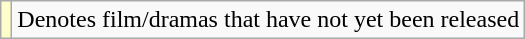<table class="wikitable">
<tr>
<td style="background:#FFFFCC;"></td>
<td>Denotes film/dramas that have not yet been released</td>
</tr>
</table>
